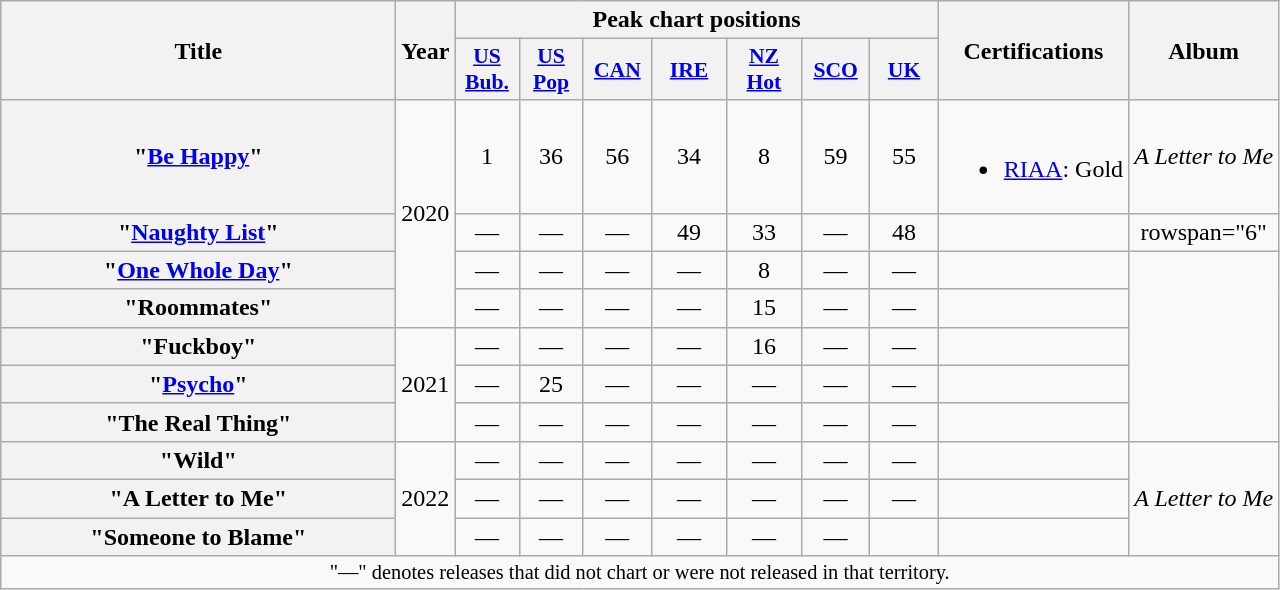<table class="wikitable plainrowheaders" style="text-align:center;">
<tr>
<th scope="col" rowspan="2" style="width:16em;">Title</th>
<th scope="col" rowspan="2">Year</th>
<th scope="col" colspan="7">Peak chart positions</th>
<th scope="col" rowspan="2">Certifications</th>
<th scope="col" rowspan="2">Album</th>
</tr>
<tr>
<th scope="col" style="width:2.5em;font-size:90%;"><a href='#'>US<br>Bub.</a><br></th>
<th scope="col" style="width:2.5em;font-size:90%;"><a href='#'>US<br>Pop</a><br></th>
<th scope="col" style="width:2.7em;font-size:90%;"><a href='#'>CAN</a><br></th>
<th style="width:3em;font-size:90%;"><a href='#'>IRE</a><br></th>
<th scope="col" style="width:3em;font-size:90%;"><a href='#'>NZ<br>Hot</a><br></th>
<th scope="col" style="width:2.7em;font-size:90%;"><a href='#'>SCO</a><br></th>
<th scope="col" style="width:2.7em;font-size:90%;"><a href='#'>UK</a><br></th>
</tr>
<tr>
<th scope="row">"<a href='#'>Be Happy</a>"<br></th>
<td rowspan="4">2020</td>
<td>1</td>
<td>36</td>
<td>56</td>
<td>34</td>
<td>8</td>
<td>59</td>
<td>55</td>
<td><br><ul><li><a href='#'>RIAA</a>: Gold</li></ul></td>
<td><em>A Letter to Me</em></td>
</tr>
<tr>
<th scope="row">"<a href='#'>Naughty List</a>"<br></th>
<td>—</td>
<td>—</td>
<td>—</td>
<td>49</td>
<td>33</td>
<td>—</td>
<td>48</td>
<td></td>
<td>rowspan="6" </td>
</tr>
<tr>
<th scope="row">"<a href='#'>One Whole Day</a>"<br></th>
<td>—</td>
<td>—</td>
<td>—</td>
<td>—</td>
<td>8</td>
<td>—</td>
<td>—</td>
<td></td>
</tr>
<tr>
<th scope="row">"Roommates"</th>
<td>—</td>
<td>—</td>
<td>—</td>
<td>—</td>
<td>15</td>
<td>—</td>
<td>—</td>
<td></td>
</tr>
<tr>
<th scope="row">"Fuckboy"</th>
<td rowspan="3">2021</td>
<td>—</td>
<td>—</td>
<td>—</td>
<td>—</td>
<td>16</td>
<td>—</td>
<td>—</td>
<td></td>
</tr>
<tr>
<th scope="row">"<a href='#'>Psycho</a>"<br></th>
<td>—</td>
<td>25</td>
<td>—</td>
<td>—</td>
<td>—</td>
<td>—</td>
<td>—</td>
<td></td>
</tr>
<tr>
<th scope="row">"The Real Thing"</th>
<td>—</td>
<td>—</td>
<td>—</td>
<td>—</td>
<td>—</td>
<td>—</td>
<td>—</td>
<td></td>
</tr>
<tr>
<th scope="row">"Wild"</th>
<td rowspan="3">2022</td>
<td>—</td>
<td>—</td>
<td>—</td>
<td>—</td>
<td>—</td>
<td>—</td>
<td>—</td>
<td></td>
<td rowspan="3"><em>A Letter to Me</em></td>
</tr>
<tr>
<th scope="row">"A Letter to Me"</th>
<td>—</td>
<td>—</td>
<td>—</td>
<td>—</td>
<td>—</td>
<td>—</td>
<td>—</td>
<td></td>
</tr>
<tr>
<th scope="row">"Someone to Blame"</th>
<td>—</td>
<td>—</td>
<td>—</td>
<td>—</td>
<td>—</td>
<td>—</td>
<td></td>
</tr>
<tr>
<td colspan="16" style="font-size:85%;">"—" denotes releases that did not chart or were not released in that territory.</td>
</tr>
</table>
